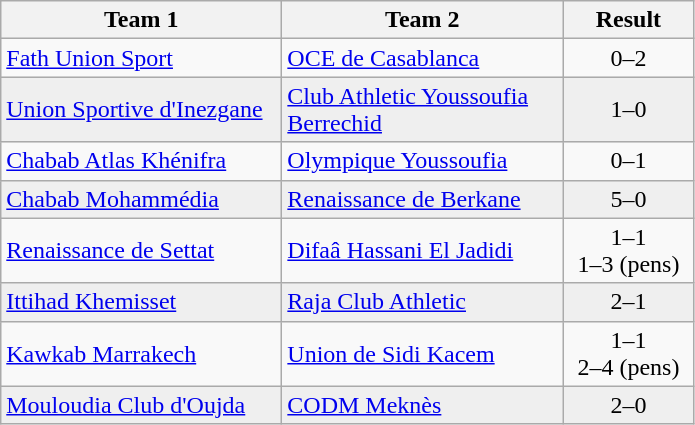<table class="wikitable">
<tr>
<th width="180">Team 1</th>
<th width="180">Team 2</th>
<th width="80">Result</th>
</tr>
<tr>
<td><a href='#'>Fath Union Sport</a></td>
<td><a href='#'>OCE de Casablanca</a></td>
<td align="center">0–2</td>
</tr>
<tr style="background:#EFEFEF">
<td><a href='#'>Union Sportive d'Inezgane</a></td>
<td><a href='#'>Club Athletic Youssoufia Berrechid</a></td>
<td align="center">1–0</td>
</tr>
<tr>
<td><a href='#'>Chabab Atlas Khénifra</a></td>
<td><a href='#'>Olympique Youssoufia</a></td>
<td align="center">0–1</td>
</tr>
<tr style="background:#EFEFEF">
<td><a href='#'>Chabab Mohammédia</a></td>
<td><a href='#'>Renaissance de Berkane</a></td>
<td align="center">5–0</td>
</tr>
<tr>
<td><a href='#'>Renaissance de Settat</a></td>
<td><a href='#'>Difaâ Hassani El Jadidi</a></td>
<td align="center">1–1<br>1–3 (pens)</td>
</tr>
<tr style="background:#EFEFEF">
<td><a href='#'>Ittihad Khemisset</a></td>
<td><a href='#'>Raja Club Athletic</a></td>
<td align="center">2–1</td>
</tr>
<tr>
<td><a href='#'>Kawkab Marrakech</a></td>
<td><a href='#'>Union de Sidi Kacem</a></td>
<td align="center">1–1<br>2–4 (pens)</td>
</tr>
<tr style="background:#EFEFEF">
<td><a href='#'>Mouloudia Club d'Oujda</a></td>
<td><a href='#'>CODM Meknès</a></td>
<td align="center">2–0</td>
</tr>
</table>
